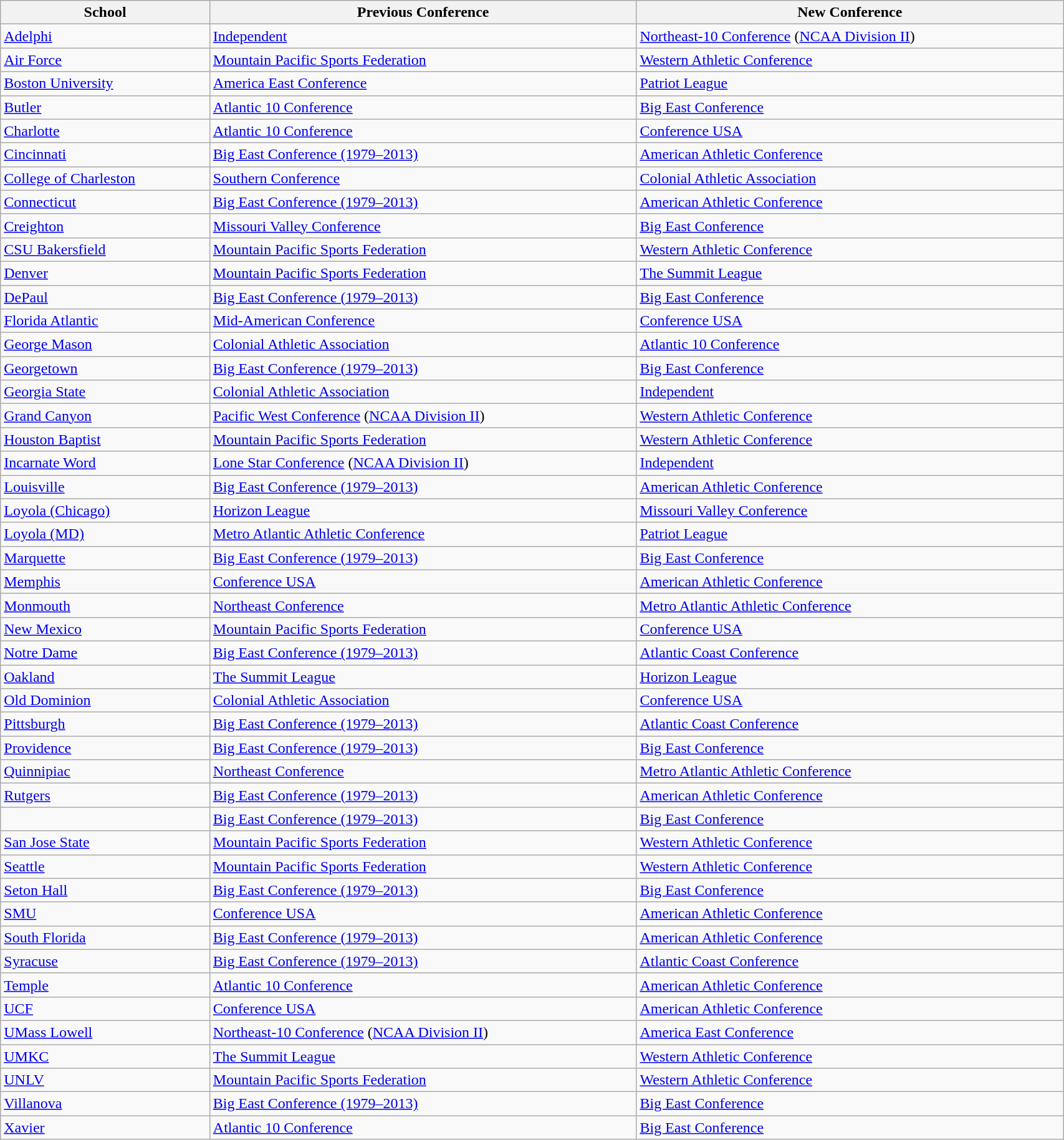<table class="wikitable sortable" style="width:90%; text-align:center; font-size:100%; text-align:left;">
<tr>
<th>School</th>
<th>Previous Conference</th>
<th>New Conference</th>
</tr>
<tr>
<td><a href='#'>Adelphi</a></td>
<td><a href='#'>Independent</a></td>
<td><a href='#'>Northeast-10 Conference</a> (<a href='#'>NCAA Division II</a>)</td>
</tr>
<tr>
<td><a href='#'>Air Force</a></td>
<td><a href='#'>Mountain Pacific Sports Federation</a></td>
<td><a href='#'>Western Athletic Conference</a></td>
</tr>
<tr>
<td><a href='#'>Boston University</a></td>
<td><a href='#'>America East Conference</a></td>
<td><a href='#'>Patriot League</a></td>
</tr>
<tr>
<td><a href='#'>Butler</a></td>
<td><a href='#'>Atlantic 10 Conference</a></td>
<td><a href='#'>Big East Conference</a></td>
</tr>
<tr>
<td><a href='#'>Charlotte</a></td>
<td><a href='#'>Atlantic 10 Conference</a></td>
<td><a href='#'>Conference USA</a></td>
</tr>
<tr>
<td><a href='#'>Cincinnati</a></td>
<td><a href='#'>Big East Conference (1979–2013)</a></td>
<td><a href='#'>American Athletic Conference</a></td>
</tr>
<tr>
<td><a href='#'>College of Charleston</a></td>
<td><a href='#'>Southern Conference</a></td>
<td><a href='#'>Colonial Athletic Association</a></td>
</tr>
<tr>
<td><a href='#'>Connecticut</a></td>
<td><a href='#'>Big East Conference (1979–2013)</a></td>
<td><a href='#'>American Athletic Conference</a></td>
</tr>
<tr>
<td><a href='#'>Creighton</a></td>
<td><a href='#'>Missouri Valley Conference</a></td>
<td><a href='#'>Big East Conference</a></td>
</tr>
<tr>
<td><a href='#'>CSU Bakersfield</a></td>
<td><a href='#'>Mountain Pacific Sports Federation</a></td>
<td><a href='#'>Western Athletic Conference</a></td>
</tr>
<tr>
<td><a href='#'>Denver</a></td>
<td><a href='#'>Mountain Pacific Sports Federation</a></td>
<td><a href='#'>The Summit League</a></td>
</tr>
<tr>
<td><a href='#'>DePaul</a></td>
<td><a href='#'>Big East Conference (1979–2013)</a></td>
<td><a href='#'>Big East Conference</a></td>
</tr>
<tr>
<td><a href='#'>Florida Atlantic</a></td>
<td><a href='#'>Mid-American Conference</a></td>
<td><a href='#'>Conference USA</a></td>
</tr>
<tr>
<td><a href='#'>George Mason</a></td>
<td><a href='#'>Colonial Athletic Association</a></td>
<td><a href='#'>Atlantic 10 Conference</a></td>
</tr>
<tr>
<td><a href='#'>Georgetown</a></td>
<td><a href='#'>Big East Conference (1979–2013)</a></td>
<td><a href='#'>Big East Conference</a></td>
</tr>
<tr>
<td><a href='#'>Georgia State</a></td>
<td><a href='#'>Colonial Athletic Association</a></td>
<td><a href='#'>Independent</a></td>
</tr>
<tr>
<td><a href='#'>Grand Canyon</a></td>
<td><a href='#'>Pacific West Conference</a> (<a href='#'>NCAA Division II</a>)</td>
<td><a href='#'>Western Athletic Conference</a></td>
</tr>
<tr>
<td><a href='#'>Houston Baptist</a></td>
<td><a href='#'>Mountain Pacific Sports Federation</a></td>
<td><a href='#'>Western Athletic Conference</a></td>
</tr>
<tr>
<td><a href='#'>Incarnate Word</a></td>
<td><a href='#'>Lone Star Conference</a> (<a href='#'>NCAA Division II</a>)</td>
<td><a href='#'>Independent</a></td>
</tr>
<tr>
<td><a href='#'>Louisville</a></td>
<td><a href='#'>Big East Conference (1979–2013)</a></td>
<td><a href='#'>American Athletic Conference</a></td>
</tr>
<tr>
<td><a href='#'>Loyola (Chicago)</a></td>
<td><a href='#'>Horizon League</a></td>
<td><a href='#'>Missouri Valley Conference</a></td>
</tr>
<tr>
<td><a href='#'>Loyola (MD)</a></td>
<td><a href='#'>Metro Atlantic Athletic Conference</a></td>
<td><a href='#'>Patriot League</a></td>
</tr>
<tr>
<td><a href='#'>Marquette</a></td>
<td><a href='#'>Big East Conference (1979–2013)</a></td>
<td><a href='#'>Big East Conference</a></td>
</tr>
<tr>
<td><a href='#'>Memphis</a></td>
<td><a href='#'>Conference USA</a></td>
<td><a href='#'>American Athletic Conference</a></td>
</tr>
<tr>
<td><a href='#'>Monmouth</a></td>
<td><a href='#'>Northeast Conference</a></td>
<td><a href='#'>Metro Atlantic Athletic Conference</a></td>
</tr>
<tr>
<td><a href='#'>New Mexico</a></td>
<td><a href='#'>Mountain Pacific Sports Federation</a></td>
<td><a href='#'>Conference USA</a></td>
</tr>
<tr>
<td><a href='#'>Notre Dame</a></td>
<td><a href='#'>Big East Conference (1979–2013)</a></td>
<td><a href='#'>Atlantic Coast Conference</a></td>
</tr>
<tr>
<td><a href='#'>Oakland</a></td>
<td><a href='#'>The Summit League</a></td>
<td><a href='#'>Horizon League</a></td>
</tr>
<tr>
<td><a href='#'>Old Dominion</a></td>
<td><a href='#'>Colonial Athletic Association</a></td>
<td><a href='#'>Conference USA</a></td>
</tr>
<tr>
<td><a href='#'>Pittsburgh</a></td>
<td><a href='#'>Big East Conference (1979–2013)</a></td>
<td><a href='#'>Atlantic Coast Conference</a></td>
</tr>
<tr>
<td><a href='#'>Providence</a></td>
<td><a href='#'>Big East Conference (1979–2013)</a></td>
<td><a href='#'>Big East Conference</a></td>
</tr>
<tr>
<td><a href='#'>Quinnipiac</a></td>
<td><a href='#'>Northeast Conference</a></td>
<td><a href='#'>Metro Atlantic Athletic Conference</a></td>
</tr>
<tr>
<td><a href='#'>Rutgers</a></td>
<td><a href='#'>Big East Conference (1979–2013)</a></td>
<td><a href='#'>American Athletic Conference</a></td>
</tr>
<tr>
<td></td>
<td><a href='#'>Big East Conference (1979–2013)</a></td>
<td><a href='#'>Big East Conference</a></td>
</tr>
<tr>
<td><a href='#'>San Jose State</a></td>
<td><a href='#'>Mountain Pacific Sports Federation</a></td>
<td><a href='#'>Western Athletic Conference</a></td>
</tr>
<tr>
<td><a href='#'>Seattle</a></td>
<td><a href='#'>Mountain Pacific Sports Federation</a></td>
<td><a href='#'>Western Athletic Conference</a></td>
</tr>
<tr>
<td><a href='#'>Seton Hall</a></td>
<td><a href='#'>Big East Conference (1979–2013)</a></td>
<td><a href='#'>Big East Conference</a></td>
</tr>
<tr>
<td><a href='#'>SMU</a></td>
<td><a href='#'>Conference USA</a></td>
<td><a href='#'>American Athletic Conference</a></td>
</tr>
<tr>
<td><a href='#'>South Florida</a></td>
<td><a href='#'>Big East Conference (1979–2013)</a></td>
<td><a href='#'>American Athletic Conference</a></td>
</tr>
<tr>
<td><a href='#'>Syracuse</a></td>
<td><a href='#'>Big East Conference (1979–2013)</a></td>
<td><a href='#'>Atlantic Coast Conference</a></td>
</tr>
<tr>
<td><a href='#'>Temple</a></td>
<td><a href='#'>Atlantic 10 Conference</a></td>
<td><a href='#'>American Athletic Conference</a></td>
</tr>
<tr>
<td><a href='#'>UCF</a></td>
<td><a href='#'>Conference USA</a></td>
<td><a href='#'>American Athletic Conference</a></td>
</tr>
<tr>
<td><a href='#'>UMass Lowell</a></td>
<td><a href='#'>Northeast-10 Conference</a> (<a href='#'>NCAA Division II</a>)</td>
<td><a href='#'>America East Conference</a></td>
</tr>
<tr>
<td><a href='#'>UMKC</a></td>
<td><a href='#'>The Summit League</a></td>
<td><a href='#'>Western Athletic Conference</a></td>
</tr>
<tr>
<td><a href='#'>UNLV</a></td>
<td><a href='#'>Mountain Pacific Sports Federation</a></td>
<td><a href='#'>Western Athletic Conference</a></td>
</tr>
<tr>
<td><a href='#'>Villanova</a></td>
<td><a href='#'>Big East Conference (1979–2013)</a></td>
<td><a href='#'>Big East Conference</a></td>
</tr>
<tr>
<td><a href='#'>Xavier</a></td>
<td><a href='#'>Atlantic 10 Conference</a></td>
<td><a href='#'>Big East Conference</a></td>
</tr>
</table>
